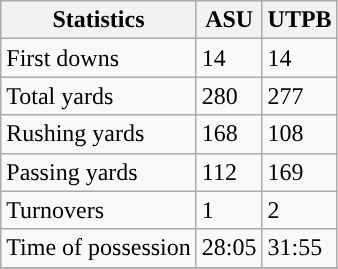<table class="wikitable" style="float: left;">
<tr>
<th>Statistics</th>
<th>ASU</th>
<th>UTPB</th>
</tr>
<tr>
<td>First downs</td>
<td>14</td>
<td>14</td>
</tr>
<tr>
<td>Total yards</td>
<td>280</td>
<td>277</td>
</tr>
<tr>
<td>Rushing yards</td>
<td>168</td>
<td>108</td>
</tr>
<tr>
<td>Passing yards</td>
<td>112</td>
<td>169</td>
</tr>
<tr>
<td>Turnovers</td>
<td>1</td>
<td>2</td>
</tr>
<tr>
<td>Time of possession</td>
<td>28:05</td>
<td>31:55</td>
</tr>
<tr>
</tr>
</table>
